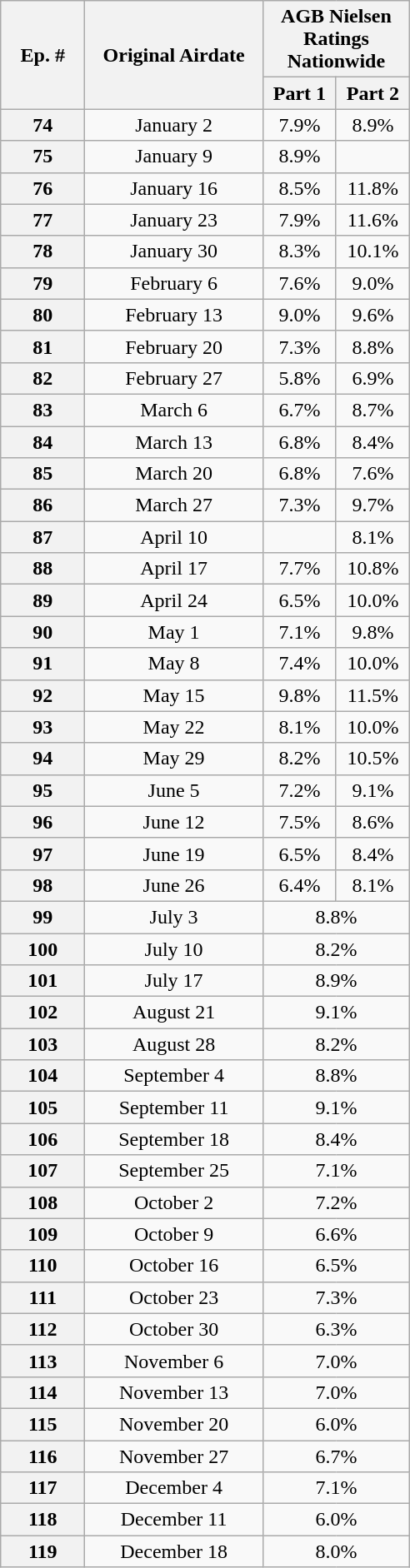<table class="wikitable" style="text-align:center">
<tr>
<th rowspan=2 style=width:60px>Ep. #</th>
<th rowspan=2 style=width:135px>Original Airdate</th>
<th colspan=2 width=110>AGB Nielsen Ratings Nationwide</th>
</tr>
<tr>
<th>Part 1</th>
<th>Part 2</th>
</tr>
<tr>
<th>74</th>
<td>January 2</td>
<td>7.9%</td>
<td>8.9%</td>
</tr>
<tr>
<th>75</th>
<td>January 9</td>
<td>8.9%</td>
<td></td>
</tr>
<tr>
<th>76</th>
<td>January 16</td>
<td>8.5%</td>
<td>11.8%</td>
</tr>
<tr>
<th>77</th>
<td>January 23</td>
<td>7.9%</td>
<td>11.6%</td>
</tr>
<tr>
<th>78</th>
<td>January 30</td>
<td>8.3%</td>
<td>10.1%</td>
</tr>
<tr>
<th>79</th>
<td>February 6</td>
<td>7.6%</td>
<td>9.0%</td>
</tr>
<tr>
<th>80</th>
<td>February 13</td>
<td>9.0%</td>
<td>9.6%</td>
</tr>
<tr>
<th>81</th>
<td>February 20</td>
<td>7.3%</td>
<td>8.8%</td>
</tr>
<tr>
<th>82</th>
<td>February 27</td>
<td>5.8%</td>
<td>6.9%</td>
</tr>
<tr>
<th>83</th>
<td>March 6</td>
<td>6.7%</td>
<td>8.7%</td>
</tr>
<tr>
<th>84</th>
<td>March 13</td>
<td>6.8%</td>
<td>8.4%</td>
</tr>
<tr>
<th>85</th>
<td>March 20</td>
<td>6.8%</td>
<td>7.6%</td>
</tr>
<tr>
<th>86</th>
<td>March 27</td>
<td>7.3%</td>
<td>9.7%</td>
</tr>
<tr>
<th>87</th>
<td>April 10</td>
<td></td>
<td>8.1%</td>
</tr>
<tr>
<th>88</th>
<td>April 17</td>
<td>7.7%</td>
<td>10.8%</td>
</tr>
<tr>
<th>89</th>
<td>April 24</td>
<td>6.5%</td>
<td>10.0%</td>
</tr>
<tr>
<th>90</th>
<td>May 1</td>
<td>7.1%</td>
<td>9.8%</td>
</tr>
<tr>
<th>91</th>
<td>May 8</td>
<td>7.4%</td>
<td>10.0%</td>
</tr>
<tr>
<th>92</th>
<td>May 15</td>
<td>9.8%</td>
<td>11.5%</td>
</tr>
<tr>
<th>93</th>
<td>May 22</td>
<td>8.1%</td>
<td>10.0%</td>
</tr>
<tr>
<th>94</th>
<td>May 29</td>
<td>8.2%</td>
<td>10.5%</td>
</tr>
<tr>
<th>95</th>
<td>June 5</td>
<td>7.2%</td>
<td>9.1%</td>
</tr>
<tr>
<th>96</th>
<td>June 12</td>
<td>7.5%</td>
<td>8.6%</td>
</tr>
<tr>
<th>97</th>
<td>June 19</td>
<td>6.5%</td>
<td>8.4%</td>
</tr>
<tr>
<th>98</th>
<td>June 26</td>
<td>6.4%</td>
<td>8.1%</td>
</tr>
<tr>
<th>99</th>
<td>July 3</td>
<td colspan="2">8.8%</td>
</tr>
<tr>
<th>100</th>
<td>July 10</td>
<td colspan="2">8.2%</td>
</tr>
<tr>
<th>101</th>
<td>July 17</td>
<td colspan="2">8.9%</td>
</tr>
<tr>
<th>102</th>
<td>August 21</td>
<td colspan="2">9.1%</td>
</tr>
<tr>
<th>103</th>
<td>August 28</td>
<td colspan="2">8.2%</td>
</tr>
<tr>
<th>104</th>
<td>September 4</td>
<td colspan="2">8.8%</td>
</tr>
<tr>
<th>105</th>
<td>September 11</td>
<td colspan="2">9.1%</td>
</tr>
<tr>
<th>106</th>
<td>September 18</td>
<td colspan="2">8.4%</td>
</tr>
<tr>
<th>107</th>
<td>September 25</td>
<td colspan="2">7.1%</td>
</tr>
<tr>
<th>108</th>
<td>October 2</td>
<td colspan="2">7.2%</td>
</tr>
<tr>
<th>109</th>
<td>October 9</td>
<td colspan="2">6.6%</td>
</tr>
<tr>
<th>110</th>
<td>October 16</td>
<td colspan="2">6.5%</td>
</tr>
<tr>
<th>111</th>
<td>October 23</td>
<td colspan="2">7.3%</td>
</tr>
<tr>
<th>112</th>
<td>October 30</td>
<td colspan="2">6.3%</td>
</tr>
<tr>
<th>113</th>
<td>November 6</td>
<td colspan="2">7.0%</td>
</tr>
<tr>
<th>114</th>
<td>November 13</td>
<td colspan="2">7.0%</td>
</tr>
<tr>
<th>115</th>
<td>November 20</td>
<td colspan="2">6.0%</td>
</tr>
<tr>
<th>116</th>
<td>November 27</td>
<td colspan="2">6.7%</td>
</tr>
<tr>
<th>117</th>
<td>December 4</td>
<td colspan="2">7.1%</td>
</tr>
<tr>
<th>118</th>
<td>December 11</td>
<td colspan="2">6.0%</td>
</tr>
<tr>
<th>119</th>
<td>December 18</td>
<td colspan="2">8.0%</td>
</tr>
</table>
